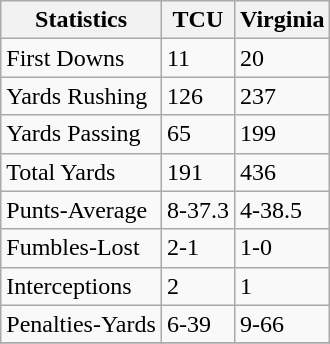<table class="wikitable">
<tr>
<th>Statistics</th>
<th>TCU</th>
<th>Virginia</th>
</tr>
<tr>
<td>First Downs</td>
<td>11</td>
<td>20</td>
</tr>
<tr>
<td>Yards Rushing</td>
<td>126</td>
<td>237</td>
</tr>
<tr>
<td>Yards Passing</td>
<td>65</td>
<td>199</td>
</tr>
<tr>
<td>Total Yards</td>
<td>191</td>
<td>436</td>
</tr>
<tr>
<td>Punts-Average</td>
<td>8-37.3</td>
<td>4-38.5</td>
</tr>
<tr>
<td>Fumbles-Lost</td>
<td>2-1</td>
<td>1-0</td>
</tr>
<tr>
<td>Interceptions</td>
<td>2</td>
<td>1</td>
</tr>
<tr>
<td>Penalties-Yards</td>
<td>6-39</td>
<td>9-66</td>
</tr>
<tr>
</tr>
</table>
